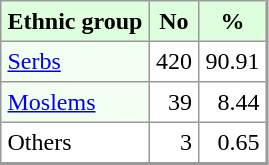<table border=1 cellpadding=4 cellspacing=0 class="toccolours" style="align: left; margin: 0.5em 0 0 0; border-style: solid; border: 1px solid #999; border-right-width: 2px; border-bottom-width: 2px; border-collapse: collapse; font-size: 100%;">
<tr>
<td style="background:#ddffdd;"><strong>Ethnic group</strong></td>
<td colspan=1 style="background:#ddffdd;" align="center"><strong>No</strong></td>
<td colspan=1 style="background:#ddffdd;" align="center"><strong>%</strong></td>
</tr>
<tr>
<td style="background:#f3fff3;"><a href='#'>Serbs</a></td>
<td align="right">420</td>
<td align="right">90.91</td>
</tr>
<tr>
<td style="background:#f3fff3;"><a href='#'>Moslems</a></td>
<td align="right">39</td>
<td align="right">8.44</td>
</tr>
<tr>
<td>Others</td>
<td align="right">3</td>
<td align="right">0.65</td>
</tr>
</table>
